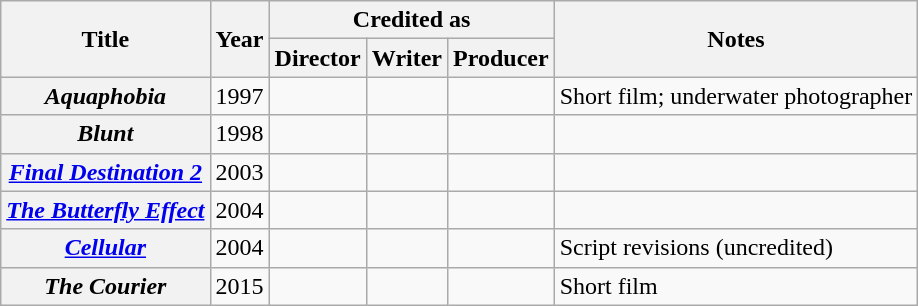<table class="wikitable plainrowheaders sortable">
<tr>
<th rowspan="2" scope="col">Title</th>
<th rowspan="2" scope="col">Year</th>
<th colspan="3" scope="col">Credited as</th>
<th rowspan="2" scope="col" class="unsortable">Notes</th>
</tr>
<tr>
<th>Director</th>
<th>Writer</th>
<th>Producer</th>
</tr>
<tr>
<th scope=row><em>Aquaphobia</em></th>
<td>1997</td>
<td></td>
<td></td>
<td></td>
<td>Short film; underwater photographer</td>
</tr>
<tr>
<th scope=row><em>Blunt</em></th>
<td>1998</td>
<td></td>
<td></td>
<td></td>
<td></td>
</tr>
<tr>
<th scope=row><em><a href='#'>Final Destination 2</a></em></th>
<td>2003</td>
<td></td>
<td></td>
<td></td>
<td></td>
</tr>
<tr>
<th scope=row><em><a href='#'>The Butterfly Effect</a></em></th>
<td>2004</td>
<td></td>
<td></td>
<td></td>
<td></td>
</tr>
<tr>
<th scope=row><em><a href='#'>Cellular</a></em></th>
<td>2004</td>
<td></td>
<td></td>
<td></td>
<td>Script revisions (uncredited)</td>
</tr>
<tr>
<th scope=row><em>The Courier</em></th>
<td>2015</td>
<td></td>
<td></td>
<td></td>
<td>Short film</td>
</tr>
</table>
